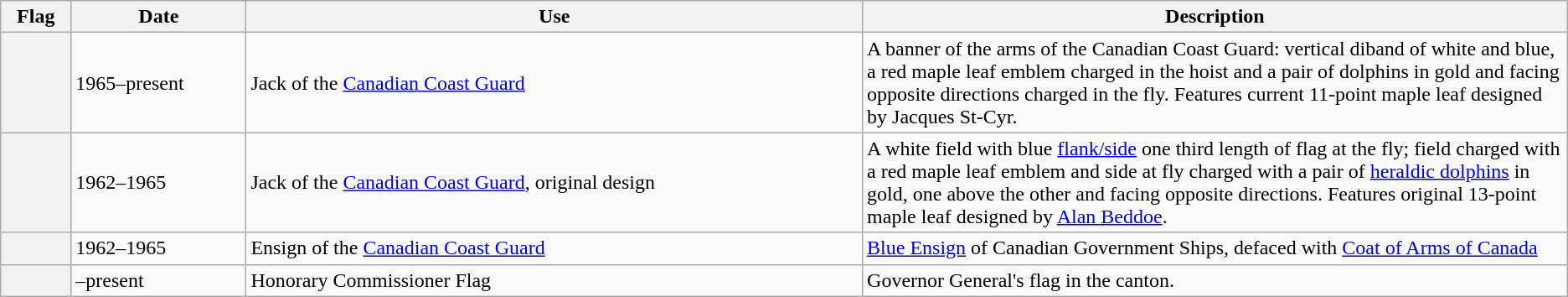<table class="wikitable">
<tr>
<th scope="col">Flag</th>
<th scope="col">Date</th>
<th scope="col">Use</th>
<th scope="col" style="width: 45%;">Description</th>
</tr>
<tr>
<th scope="row"></th>
<td>1965–present</td>
<td>Jack of the <a href='#'>Canadian Coast Guard</a></td>
<td>A banner of the arms of the Canadian Coast Guard: vertical diband of white and blue, a red maple leaf emblem charged in the hoist and a pair of dolphins in gold and facing opposite directions charged in the fly. Features current 11-point maple leaf designed by Jacques St-Cyr.</td>
</tr>
<tr>
<th scope="row"></th>
<td>1962–1965</td>
<td>Jack of the <a href='#'>Canadian Coast Guard</a>, original design</td>
<td>A white field with blue <a href='#'>flank/side</a> one third length of flag at the fly; field charged with a red maple leaf emblem and side at fly charged with a pair of <a href='#'>heraldic dolphins</a> in gold, one above the other and facing opposite directions. Features original 13-point maple leaf designed by <a href='#'>Alan Beddoe</a>.</td>
</tr>
<tr>
<th scope="row"></th>
<td>1962–1965</td>
<td>Ensign of the <a href='#'>Canadian Coast Guard</a></td>
<td><a href='#'>Blue Ensign</a> of Canadian Government Ships, defaced with <a href='#'>Coat of Arms of Canada</a></td>
</tr>
<tr>
<th scope="row"></th>
<td>–present</td>
<td>Honorary Commissioner Flag</td>
<td>Governor General's flag in the canton.</td>
</tr>
</table>
